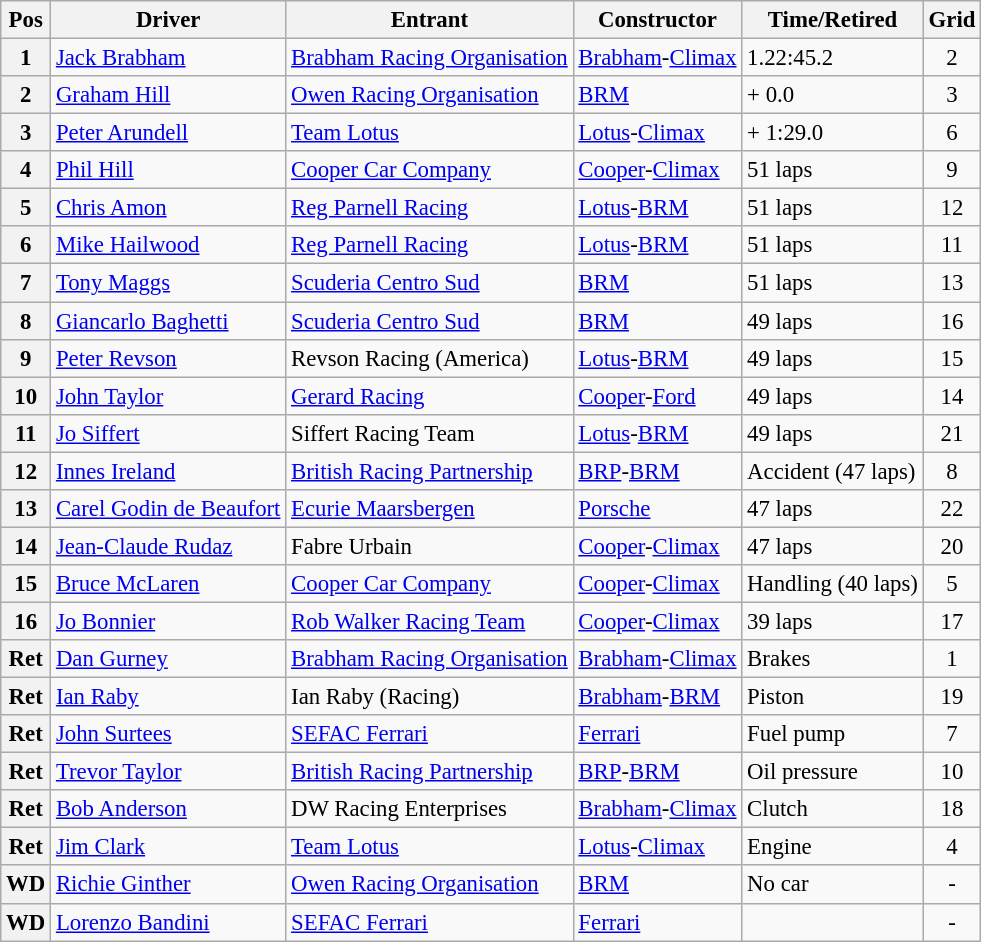<table class="wikitable" style="font-size: 95%;">
<tr>
<th>Pos</th>
<th>Driver</th>
<th>Entrant</th>
<th>Constructor</th>
<th>Time/Retired</th>
<th>Grid</th>
</tr>
<tr>
<th>1</th>
<td> <a href='#'>Jack Brabham</a></td>
<td><a href='#'>Brabham Racing Organisation</a></td>
<td><a href='#'>Brabham</a>-<a href='#'>Climax</a></td>
<td>1.22:45.2</td>
<td style="text-align:center">2</td>
</tr>
<tr>
<th>2</th>
<td> <a href='#'>Graham Hill</a></td>
<td><a href='#'>Owen Racing Organisation</a></td>
<td><a href='#'>BRM</a></td>
<td>+ 0.0</td>
<td style="text-align:center">3</td>
</tr>
<tr>
<th>3</th>
<td> <a href='#'>Peter Arundell</a></td>
<td><a href='#'>Team Lotus</a></td>
<td><a href='#'>Lotus</a>-<a href='#'>Climax</a></td>
<td>+ 1:29.0</td>
<td style="text-align:center">6</td>
</tr>
<tr>
<th>4</th>
<td> <a href='#'>Phil Hill</a></td>
<td><a href='#'>Cooper Car Company</a></td>
<td><a href='#'>Cooper</a>-<a href='#'>Climax</a></td>
<td>51 laps</td>
<td style="text-align:center">9</td>
</tr>
<tr>
<th>5</th>
<td> <a href='#'>Chris Amon</a></td>
<td><a href='#'>Reg Parnell Racing</a></td>
<td><a href='#'>Lotus</a>-<a href='#'>BRM</a></td>
<td>51 laps</td>
<td style="text-align:center">12</td>
</tr>
<tr>
<th>6</th>
<td> <a href='#'>Mike Hailwood</a></td>
<td><a href='#'>Reg Parnell Racing</a></td>
<td><a href='#'>Lotus</a>-<a href='#'>BRM</a></td>
<td>51 laps</td>
<td style="text-align:center">11</td>
</tr>
<tr>
<th>7</th>
<td> <a href='#'>Tony Maggs</a></td>
<td><a href='#'>Scuderia Centro Sud</a></td>
<td><a href='#'>BRM</a></td>
<td>51 laps</td>
<td style="text-align:center">13</td>
</tr>
<tr>
<th>8</th>
<td> <a href='#'>Giancarlo Baghetti</a></td>
<td><a href='#'>Scuderia Centro Sud</a></td>
<td><a href='#'>BRM</a></td>
<td>49 laps</td>
<td style="text-align:center">16</td>
</tr>
<tr>
<th>9</th>
<td> <a href='#'>Peter Revson</a></td>
<td>Revson Racing (America)</td>
<td><a href='#'>Lotus</a>-<a href='#'>BRM</a></td>
<td>49 laps</td>
<td style="text-align:center">15</td>
</tr>
<tr>
<th>10</th>
<td> <a href='#'>John Taylor</a></td>
<td><a href='#'>Gerard Racing</a></td>
<td><a href='#'>Cooper</a>-<a href='#'>Ford</a></td>
<td>49 laps</td>
<td style="text-align:center">14</td>
</tr>
<tr>
<th>11</th>
<td> <a href='#'>Jo Siffert</a></td>
<td>Siffert Racing Team</td>
<td><a href='#'>Lotus</a>-<a href='#'>BRM</a></td>
<td>49 laps</td>
<td style="text-align:center">21</td>
</tr>
<tr>
<th>12</th>
<td> <a href='#'>Innes Ireland</a></td>
<td><a href='#'>British Racing Partnership</a></td>
<td><a href='#'>BRP</a>-<a href='#'>BRM</a></td>
<td>Accident (47 laps)</td>
<td style="text-align:center">8</td>
</tr>
<tr>
<th>13</th>
<td> <a href='#'>Carel Godin de Beaufort</a></td>
<td><a href='#'>Ecurie Maarsbergen</a></td>
<td><a href='#'>Porsche</a></td>
<td>47 laps</td>
<td style="text-align:center">22</td>
</tr>
<tr>
<th>14</th>
<td> <a href='#'>Jean-Claude Rudaz</a></td>
<td>Fabre Urbain</td>
<td><a href='#'>Cooper</a>-<a href='#'>Climax</a></td>
<td>47 laps</td>
<td style="text-align:center">20</td>
</tr>
<tr>
<th>15</th>
<td> <a href='#'>Bruce McLaren</a></td>
<td><a href='#'>Cooper Car Company</a></td>
<td><a href='#'>Cooper</a>-<a href='#'>Climax</a></td>
<td>Handling (40 laps)</td>
<td style="text-align:center">5</td>
</tr>
<tr>
<th>16</th>
<td> <a href='#'>Jo Bonnier</a></td>
<td><a href='#'>Rob Walker Racing Team</a></td>
<td><a href='#'>Cooper</a>-<a href='#'>Climax</a></td>
<td>39 laps</td>
<td style="text-align:center">17</td>
</tr>
<tr>
<th>Ret</th>
<td> <a href='#'>Dan Gurney</a></td>
<td><a href='#'>Brabham Racing Organisation</a></td>
<td><a href='#'>Brabham</a>-<a href='#'>Climax</a></td>
<td>Brakes</td>
<td style="text-align:center">1</td>
</tr>
<tr>
<th>Ret</th>
<td> <a href='#'>Ian Raby</a></td>
<td>Ian Raby (Racing)</td>
<td><a href='#'>Brabham</a>-<a href='#'>BRM</a></td>
<td>Piston</td>
<td style="text-align:center">19</td>
</tr>
<tr>
<th>Ret</th>
<td> <a href='#'>John Surtees</a></td>
<td><a href='#'>SEFAC Ferrari</a></td>
<td><a href='#'>Ferrari</a></td>
<td>Fuel pump</td>
<td style="text-align:center">7</td>
</tr>
<tr>
<th>Ret</th>
<td> <a href='#'>Trevor Taylor</a></td>
<td><a href='#'>British Racing Partnership</a></td>
<td><a href='#'>BRP</a>-<a href='#'>BRM</a></td>
<td>Oil pressure</td>
<td style="text-align:center">10</td>
</tr>
<tr>
<th>Ret</th>
<td> <a href='#'>Bob Anderson</a></td>
<td>DW Racing Enterprises</td>
<td><a href='#'>Brabham</a>-<a href='#'>Climax</a></td>
<td>Clutch</td>
<td style="text-align:center">18</td>
</tr>
<tr>
<th>Ret</th>
<td> <a href='#'>Jim Clark</a></td>
<td><a href='#'>Team Lotus</a></td>
<td><a href='#'>Lotus</a>-<a href='#'>Climax</a></td>
<td>Engine</td>
<td style="text-align:center">4</td>
</tr>
<tr>
<th>WD</th>
<td> <a href='#'>Richie Ginther</a></td>
<td><a href='#'>Owen Racing Organisation</a></td>
<td><a href='#'>BRM</a></td>
<td>No car</td>
<td style="text-align:center">-</td>
</tr>
<tr>
<th>WD</th>
<td> <a href='#'>Lorenzo Bandini</a></td>
<td><a href='#'>SEFAC Ferrari</a></td>
<td><a href='#'>Ferrari</a></td>
<td></td>
<td style="text-align:center">-</td>
</tr>
</table>
